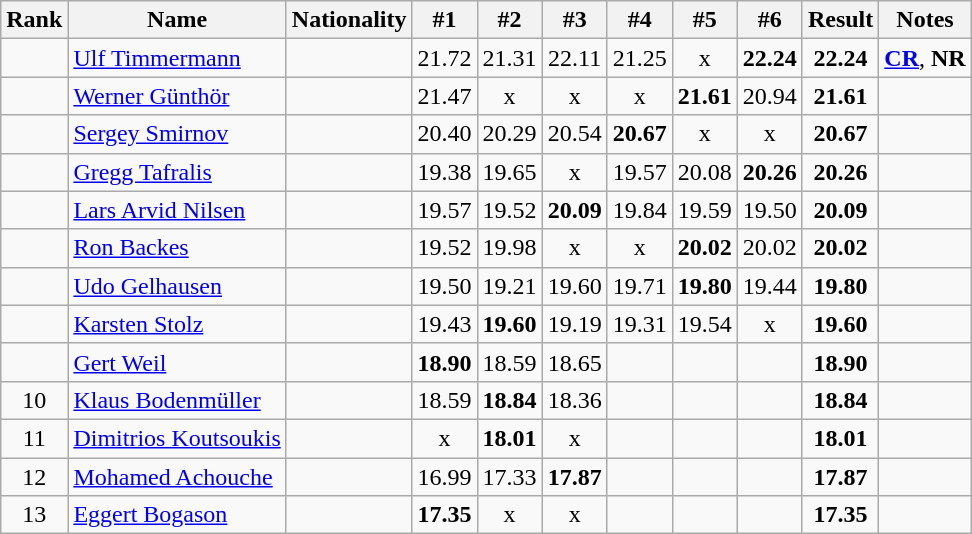<table class="wikitable sortable" style="text-align:center">
<tr>
<th>Rank</th>
<th>Name</th>
<th>Nationality</th>
<th>#1</th>
<th>#2</th>
<th>#3</th>
<th>#4</th>
<th>#5</th>
<th>#6</th>
<th>Result</th>
<th>Notes</th>
</tr>
<tr>
<td></td>
<td align="left"><a href='#'>Ulf Timmermann</a></td>
<td align=left></td>
<td>21.72</td>
<td>21.31</td>
<td>22.11</td>
<td>21.25</td>
<td>x</td>
<td><strong>22.24</strong></td>
<td><strong>22.24</strong></td>
<td><strong><a href='#'>CR</a></strong>, <strong>NR</strong></td>
</tr>
<tr>
<td></td>
<td align="left"><a href='#'>Werner Günthör</a></td>
<td align=left></td>
<td>21.47</td>
<td>x</td>
<td>x</td>
<td>x</td>
<td><strong>21.61</strong></td>
<td>20.94</td>
<td><strong>21.61</strong></td>
<td></td>
</tr>
<tr>
<td></td>
<td align="left"><a href='#'>Sergey Smirnov</a></td>
<td align=left></td>
<td>20.40</td>
<td>20.29</td>
<td>20.54</td>
<td><strong>20.67</strong></td>
<td>x</td>
<td>x</td>
<td><strong>20.67</strong></td>
<td></td>
</tr>
<tr>
<td></td>
<td align="left"><a href='#'>Gregg Tafralis</a></td>
<td align=left></td>
<td>19.38</td>
<td>19.65</td>
<td>x</td>
<td>19.57</td>
<td>20.08</td>
<td><strong>20.26</strong></td>
<td><strong>20.26</strong></td>
<td></td>
</tr>
<tr>
<td></td>
<td align="left"><a href='#'>Lars Arvid Nilsen</a></td>
<td align=left></td>
<td>19.57</td>
<td>19.52</td>
<td><strong>20.09</strong></td>
<td>19.84</td>
<td>19.59</td>
<td>19.50</td>
<td><strong>20.09</strong></td>
<td></td>
</tr>
<tr>
<td></td>
<td align="left"><a href='#'>Ron Backes</a></td>
<td align=left></td>
<td>19.52</td>
<td>19.98</td>
<td>x</td>
<td>x</td>
<td><strong>20.02</strong></td>
<td>20.02</td>
<td><strong>20.02</strong></td>
<td></td>
</tr>
<tr>
<td></td>
<td align="left"><a href='#'>Udo Gelhausen</a></td>
<td align=left></td>
<td>19.50</td>
<td>19.21</td>
<td>19.60</td>
<td>19.71</td>
<td><strong>19.80</strong></td>
<td>19.44</td>
<td><strong>19.80</strong></td>
<td></td>
</tr>
<tr>
<td></td>
<td align="left"><a href='#'>Karsten Stolz</a></td>
<td align=left></td>
<td>19.43</td>
<td><strong>19.60</strong></td>
<td>19.19</td>
<td>19.31</td>
<td>19.54</td>
<td>x</td>
<td><strong>19.60</strong></td>
<td></td>
</tr>
<tr>
<td></td>
<td align="left"><a href='#'>Gert Weil</a></td>
<td align=left></td>
<td><strong>18.90</strong></td>
<td>18.59</td>
<td>18.65</td>
<td></td>
<td></td>
<td></td>
<td><strong>18.90</strong></td>
<td></td>
</tr>
<tr>
<td>10</td>
<td align="left"><a href='#'>Klaus Bodenmüller</a></td>
<td align=left></td>
<td>18.59</td>
<td><strong>18.84</strong></td>
<td>18.36</td>
<td></td>
<td></td>
<td></td>
<td><strong>18.84</strong></td>
<td></td>
</tr>
<tr>
<td>11</td>
<td align="left"><a href='#'>Dimitrios Koutsoukis</a></td>
<td align=left></td>
<td>x</td>
<td><strong>18.01</strong></td>
<td>x</td>
<td></td>
<td></td>
<td></td>
<td><strong>18.01</strong></td>
<td></td>
</tr>
<tr>
<td>12</td>
<td align="left"><a href='#'>Mohamed Achouche</a></td>
<td align=left></td>
<td>16.99</td>
<td>17.33</td>
<td><strong>17.87</strong></td>
<td></td>
<td></td>
<td></td>
<td><strong>17.87</strong></td>
<td></td>
</tr>
<tr>
<td>13</td>
<td align="left"><a href='#'>Eggert Bogason</a></td>
<td align=left></td>
<td><strong>17.35</strong></td>
<td>x</td>
<td>x</td>
<td></td>
<td></td>
<td></td>
<td><strong>17.35</strong></td>
<td></td>
</tr>
</table>
